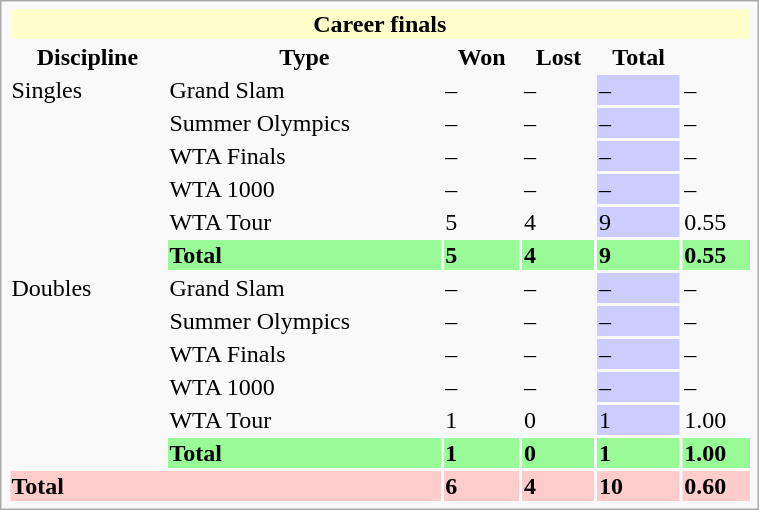<table class="infobox vcard vevent nowrap" width=40%>
<tr bgcolor=ffffcc>
<th colspan=6>Career finals</th>
</tr>
<tr>
<th>Discipline</th>
<th>Type</th>
<th>Won</th>
<th>Lost</th>
<th>Total</th>
<th></th>
</tr>
<tr>
<td rowspan=6>Singles</td>
<td>Grand Slam</td>
<td>–</td>
<td>–</td>
<td bgcolor="CCCCFF">–</td>
<td>–</td>
</tr>
<tr>
<td>Summer Olympics</td>
<td>–</td>
<td>–</td>
<td bgcolor="CCCCFF">–</td>
<td>–</td>
</tr>
<tr>
<td>WTA Finals</td>
<td>–</td>
<td>–</td>
<td bgcolor=CCCCFF>–</td>
<td>–</td>
</tr>
<tr>
<td>WTA 1000</td>
<td>–</td>
<td>–</td>
<td bgcolor="CCCCFF">–</td>
<td>–</td>
</tr>
<tr>
<td>WTA Tour</td>
<td>5</td>
<td>4</td>
<td bgcolor="CCCCFF">9</td>
<td>0.55</td>
</tr>
<tr style="font-weight:bold;background:#98FB98;">
<td>Total</td>
<td>5</td>
<td>4</td>
<td>9</td>
<td>0.55</td>
</tr>
<tr>
<td rowspan=6>Doubles</td>
<td>Grand Slam</td>
<td>–</td>
<td>–</td>
<td bgcolor="CCCCFF">–</td>
<td>–</td>
</tr>
<tr>
<td>Summer Olympics</td>
<td>–</td>
<td>–</td>
<td bgcolor=CCCCFF>–</td>
<td>–</td>
</tr>
<tr>
<td>WTA Finals</td>
<td>–</td>
<td>–</td>
<td bgcolor=CCCCFF>–</td>
<td>–</td>
</tr>
<tr>
<td>WTA 1000</td>
<td>–</td>
<td>–</td>
<td bgcolor="CCCCFF">–</td>
<td>–</td>
</tr>
<tr>
<td>WTA Tour</td>
<td>1</td>
<td>0</td>
<td bgcolor="CCCCFF">1</td>
<td>1.00</td>
</tr>
<tr style="font-weight:bold;background:#98FB98;">
<td>Total</td>
<td>1</td>
<td>0</td>
<td>1</td>
<td>1.00</td>
</tr>
<tr style="font-weight:bold;background:#FCC;">
<td colspan="2">Total</td>
<td>6</td>
<td>4</td>
<td>10</td>
<td>0.60</td>
</tr>
</table>
